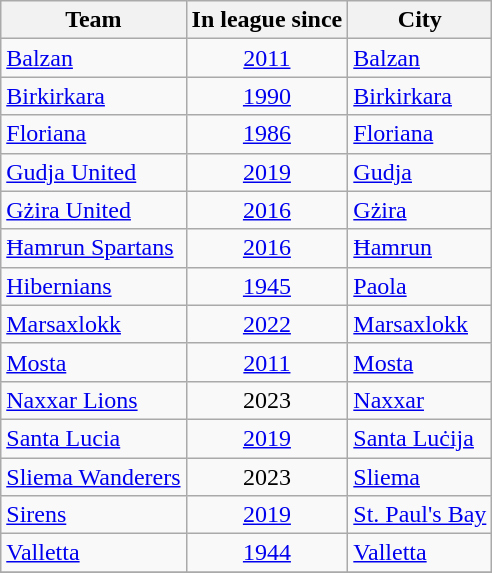<table class="wikitable sortable">
<tr>
<th>Team</th>
<th>In league since</th>
<th>City</th>
</tr>
<tr>
<td><a href='#'>Balzan</a></td>
<td align="center"><a href='#'>2011</a></td>
<td><a href='#'>Balzan</a></td>
</tr>
<tr>
<td><a href='#'>Birkirkara</a></td>
<td align="center"><a href='#'>1990</a></td>
<td><a href='#'>Birkirkara</a></td>
</tr>
<tr>
<td><a href='#'>Floriana</a></td>
<td align="center"><a href='#'>1986</a></td>
<td><a href='#'>Floriana</a></td>
</tr>
<tr>
<td><a href='#'>Gudja United</a></td>
<td align="center"><a href='#'>2019</a></td>
<td><a href='#'>Gudja</a></td>
</tr>
<tr>
<td><a href='#'>Gżira United</a></td>
<td align="center"><a href='#'>2016</a></td>
<td><a href='#'>Gżira</a></td>
</tr>
<tr>
<td><a href='#'>Ħamrun Spartans</a></td>
<td align="center"><a href='#'>2016</a></td>
<td><a href='#'>Ħamrun</a></td>
</tr>
<tr>
<td><a href='#'>Hibernians</a></td>
<td align="center"><a href='#'>1945</a></td>
<td><a href='#'>Paola</a></td>
</tr>
<tr>
<td><a href='#'>Marsaxlokk</a></td>
<td align="center"><a href='#'>2022</a></td>
<td><a href='#'>Marsaxlokk</a></td>
</tr>
<tr>
<td><a href='#'>Mosta</a></td>
<td align="center"><a href='#'>2011</a></td>
<td><a href='#'>Mosta</a></td>
</tr>
<tr>
<td><a href='#'>Naxxar Lions</a></td>
<td align="center">2023</td>
<td><a href='#'>Naxxar</a></td>
</tr>
<tr>
<td><a href='#'>Santa Lucia</a></td>
<td align="center"><a href='#'>2019</a></td>
<td><a href='#'>Santa Luċija</a></td>
</tr>
<tr>
<td><a href='#'>Sliema Wanderers</a></td>
<td align="center">2023</td>
<td><a href='#'>Sliema</a></td>
</tr>
<tr>
<td><a href='#'>Sirens</a></td>
<td align="center"><a href='#'>2019</a></td>
<td><a href='#'>St. Paul's Bay</a></td>
</tr>
<tr>
<td><a href='#'>Valletta</a></td>
<td align="center"><a href='#'>1944</a></td>
<td><a href='#'>Valletta</a></td>
</tr>
<tr>
</tr>
</table>
